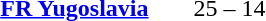<table style="text-align:center">
<tr>
<th width=200></th>
<th width=100></th>
<th width=200></th>
</tr>
<tr>
<td align=right><strong><a href='#'>FR Yugoslavia</a> </strong></td>
<td>25 – 14</td>
<td align=left></td>
</tr>
</table>
